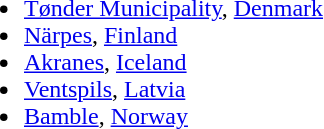<table cellpadding="10">
<tr valign="top">
<td><br><ul><li> <a href='#'>Tønder Municipality</a>, <a href='#'>Denmark</a></li><li> <a href='#'>Närpes</a>, <a href='#'>Finland</a></li><li> <a href='#'>Akranes</a>, <a href='#'>Iceland</a></li><li> <a href='#'>Ventspils</a>, <a href='#'>Latvia</a></li><li> <a href='#'>Bamble</a>, <a href='#'>Norway</a></li></ul></td>
<td></td>
</tr>
</table>
